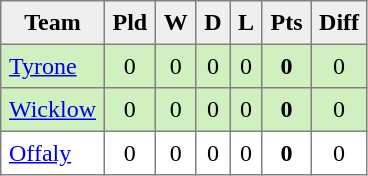<table style=border-collapse:collapse border=1 cellspacing=0 cellpadding=5>
<tr align=center bgcolor=#efefef>
<th>Team</th>
<th>Pld</th>
<th>W</th>
<th>D</th>
<th>L</th>
<th>Pts</th>
<th>Diff</th>
</tr>
<tr align=center style="background:#D0F0C0;">
<td style="text-align:left;"> <a href='#'>Tyrone</a></td>
<td>0</td>
<td>0</td>
<td>0</td>
<td>0</td>
<td><strong>0</strong></td>
<td>0</td>
</tr>
<tr align=center style="background:#D0F0C0;">
<td style="text-align:left;"> <a href='#'>Wicklow</a></td>
<td>0</td>
<td>0</td>
<td>0</td>
<td>0</td>
<td><strong>0</strong></td>
<td>0</td>
</tr>
<tr align=center style="background:#FFFFFF;">
<td style="text-align:left;"> <a href='#'>Offaly</a></td>
<td>0</td>
<td>0</td>
<td>0</td>
<td>0</td>
<td><strong>0</strong></td>
<td>0</td>
</tr>
</table>
